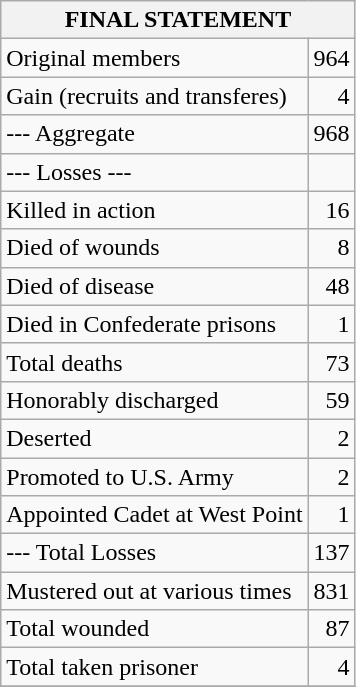<table class="wikitable">
<tr>
<th colspan="2">FINAL STATEMENT</th>
</tr>
<tr>
<td>Original members</td>
<td style="text-align:right;">964</td>
</tr>
<tr>
<td>Gain (recruits and transferes)</td>
<td style="text-align:right;">4</td>
</tr>
<tr>
<td>--- Aggregate</td>
<td style="text-align:right;">968</td>
</tr>
<tr>
<td>--- Losses ---</td>
</tr>
<tr>
<td>Killed in action</td>
<td style="text-align:right;">16</td>
</tr>
<tr>
<td>Died of wounds</td>
<td style="text-align:right;">8</td>
</tr>
<tr>
<td>Died of disease</td>
<td style="text-align:right;">48</td>
</tr>
<tr>
<td>Died in Confederate prisons</td>
<td style="text-align:right;">1</td>
</tr>
<tr>
<td>Total deaths</td>
<td style="text-align:right;">73</td>
</tr>
<tr>
<td>Honorably discharged</td>
<td style="text-align:right;">59</td>
</tr>
<tr>
<td>Deserted</td>
<td style="text-align:right;">2</td>
</tr>
<tr>
<td>Promoted to U.S. Army</td>
<td style="text-align:right;">2</td>
</tr>
<tr>
<td>Appointed Cadet at West Point</td>
<td style="text-align:right;">1</td>
</tr>
<tr>
<td>--- Total Losses</td>
<td style="text-align:right;">137</td>
</tr>
<tr>
<td>Mustered out at various times</td>
<td style="text-align:right;">831</td>
</tr>
<tr>
<td>Total wounded</td>
<td style="text-align:right;">87</td>
</tr>
<tr>
<td>Total taken prisoner</td>
<td style="text-align:right;">4</td>
</tr>
<tr>
</tr>
</table>
